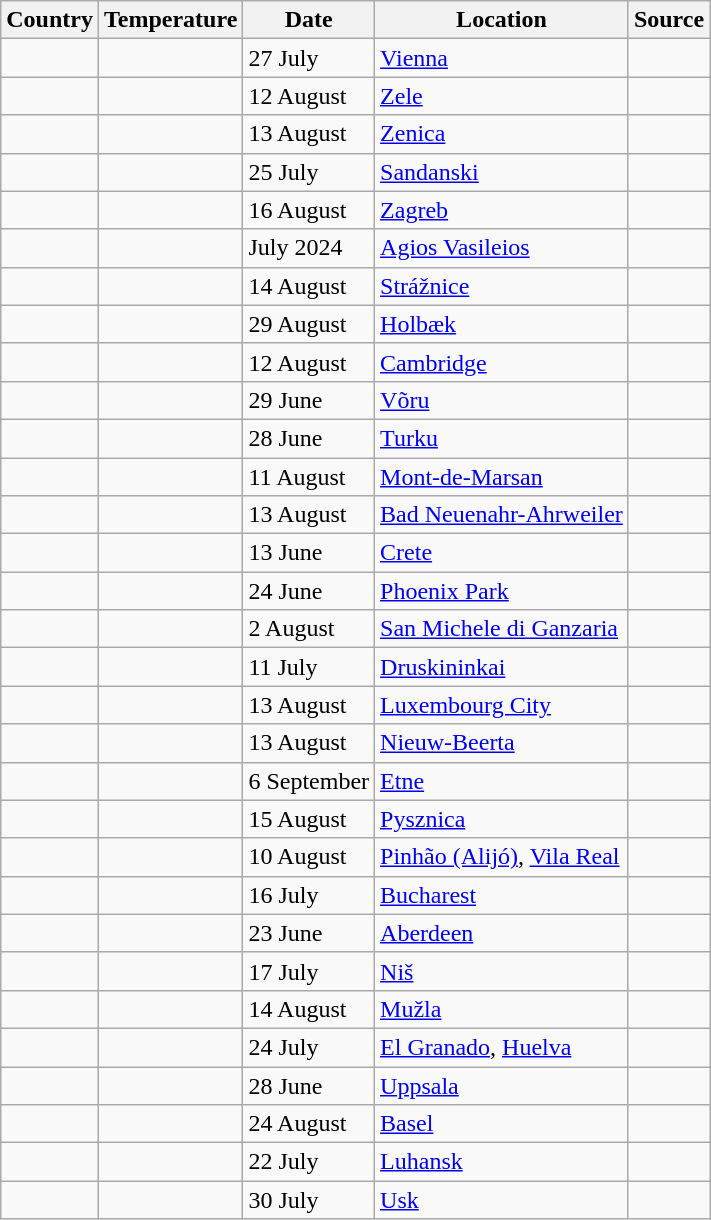<table class="wikitable sortable">
<tr>
<th>Country</th>
<th>Temperature</th>
<th>Date</th>
<th>Location</th>
<th>Source</th>
</tr>
<tr>
<td></td>
<td></td>
<td>27 July</td>
<td><a href='#'>Vienna</a></td>
<td></td>
</tr>
<tr>
<td></td>
<td></td>
<td>12 August</td>
<td><a href='#'>Zele</a></td>
<td></td>
</tr>
<tr>
<td></td>
<td></td>
<td>13 August</td>
<td><a href='#'>Zenica</a></td>
<td></td>
</tr>
<tr>
<td></td>
<td></td>
<td>25 July</td>
<td><a href='#'>Sandanski</a></td>
<td></td>
</tr>
<tr>
<td></td>
<td></td>
<td>16 August</td>
<td><a href='#'>Zagreb</a></td>
<td></td>
</tr>
<tr>
<td></td>
<td></td>
<td>July 2024</td>
<td><a href='#'>Agios Vasileios</a></td>
<td></td>
</tr>
<tr>
<td></td>
<td></td>
<td>14 August</td>
<td><a href='#'>Strážnice</a></td>
<td></td>
</tr>
<tr>
<td></td>
<td></td>
<td>29 August</td>
<td><a href='#'>Holbæk</a></td>
<td></td>
</tr>
<tr>
<td></td>
<td></td>
<td>12 August</td>
<td><a href='#'>Cambridge</a></td>
<td></td>
</tr>
<tr>
<td></td>
<td></td>
<td>29 June</td>
<td><a href='#'>Võru</a></td>
<td></td>
</tr>
<tr>
<td></td>
<td></td>
<td>28 June</td>
<td><a href='#'>Turku</a></td>
<td></td>
</tr>
<tr>
<td></td>
<td></td>
<td>11 August</td>
<td><a href='#'>Mont-de-Marsan</a></td>
<td></td>
</tr>
<tr>
<td></td>
<td></td>
<td>13 August</td>
<td><a href='#'>Bad Neuenahr-Ahrweiler</a></td>
<td></td>
</tr>
<tr>
<td></td>
<td></td>
<td>13 June</td>
<td><a href='#'>Crete</a></td>
<td></td>
</tr>
<tr>
<td></td>
<td></td>
<td>24 June</td>
<td><a href='#'>Phoenix Park</a></td>
<td></td>
</tr>
<tr>
<td></td>
<td></td>
<td>2 August</td>
<td><a href='#'>San Michele di Ganzaria</a></td>
<td></td>
</tr>
<tr>
<td></td>
<td></td>
<td>11 July</td>
<td><a href='#'>Druskininkai</a></td>
</tr>
<tr>
<td></td>
<td></td>
<td>13 August</td>
<td><a href='#'>Luxembourg City</a></td>
<td></td>
</tr>
<tr>
<td></td>
<td></td>
<td>13 August</td>
<td><a href='#'>Nieuw-Beerta</a></td>
<td></td>
</tr>
<tr>
<td></td>
<td></td>
<td>6 September</td>
<td><a href='#'>Etne</a></td>
<td></td>
</tr>
<tr>
<td></td>
<td></td>
<td>15 August</td>
<td><a href='#'>Pysznica</a></td>
<td></td>
</tr>
<tr>
<td></td>
<td></td>
<td>10 August</td>
<td><a href='#'>Pinhão (Alijó)</a>, <a href='#'>Vila Real</a></td>
<td></td>
</tr>
<tr>
<td></td>
<td></td>
<td>16 July</td>
<td><a href='#'>Bucharest</a></td>
<td></td>
</tr>
<tr>
<td></td>
<td></td>
<td>23 June</td>
<td><a href='#'>Aberdeen</a></td>
<td></td>
</tr>
<tr>
<td></td>
<td></td>
<td>17 July</td>
<td><a href='#'>Niš</a></td>
<td></td>
</tr>
<tr>
<td></td>
<td></td>
<td>14 August</td>
<td><a href='#'>Mužla</a></td>
</tr>
<tr>
<td></td>
<td></td>
<td>24 July</td>
<td><a href='#'>El Granado</a>, <a href='#'>Huelva</a></td>
<td></td>
</tr>
<tr>
<td></td>
<td></td>
<td>28 June</td>
<td><a href='#'>Uppsala</a></td>
<td></td>
</tr>
<tr>
<td></td>
<td></td>
<td>24 August</td>
<td><a href='#'>Basel</a></td>
<td></td>
</tr>
<tr>
<td></td>
<td></td>
<td>22 July</td>
<td><a href='#'>Luhansk</a></td>
<td></td>
</tr>
<tr>
<td></td>
<td></td>
<td>30 July</td>
<td><a href='#'>Usk</a></td>
<td></td>
</tr>
</table>
